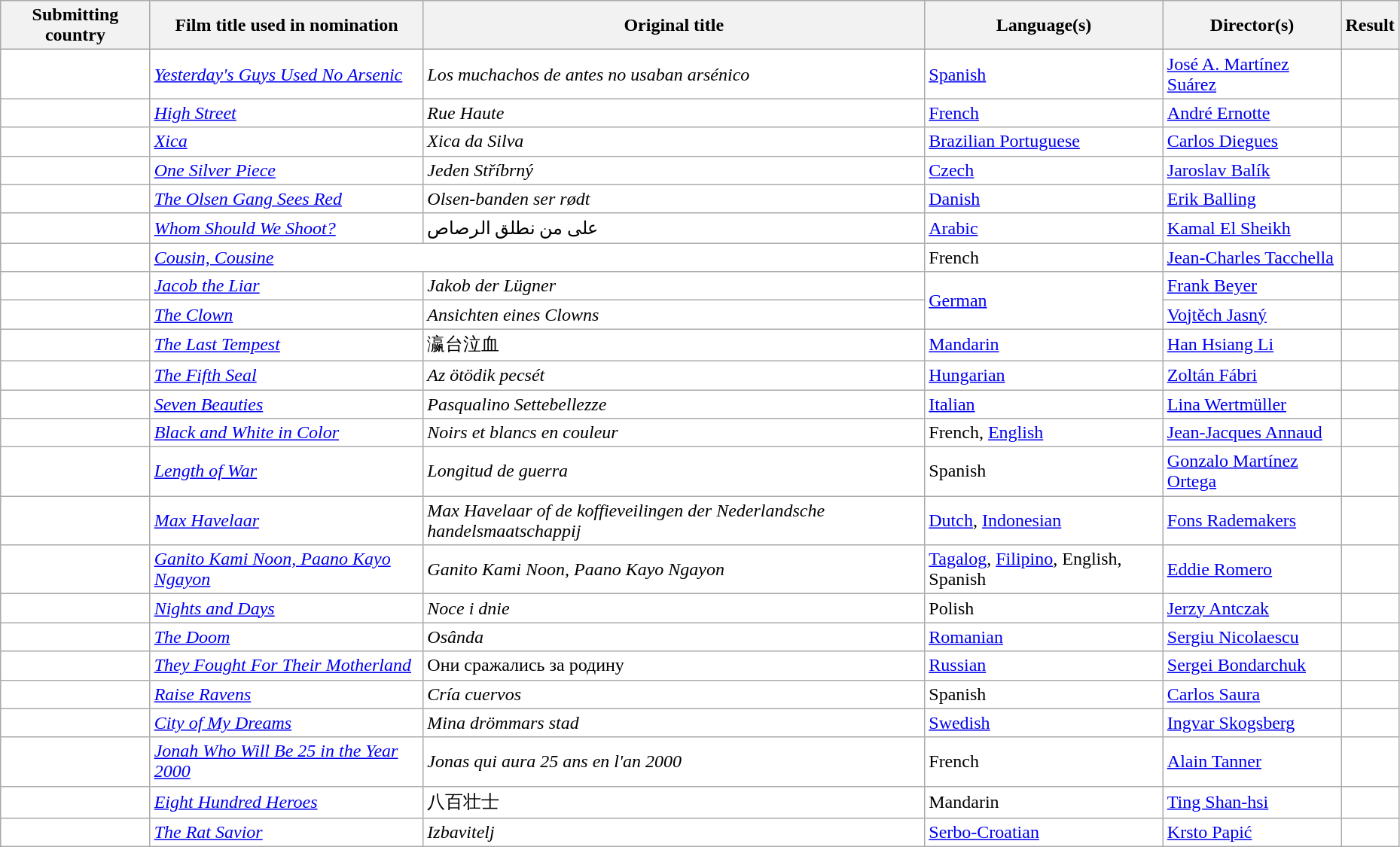<table class="wikitable sortable" width="98%" style="background:#ffffff;">
<tr>
<th>Submitting country</th>
<th>Film title used in nomination</th>
<th>Original title</th>
<th>Language(s)</th>
<th>Director(s)</th>
<th>Result</th>
</tr>
<tr>
<td></td>
<td><em><a href='#'>Yesterday's Guys Used No Arsenic</a></em></td>
<td><em>Los muchachos de antes no usaban arsénico</em></td>
<td><a href='#'>Spanish</a></td>
<td><a href='#'>José A. Martínez Suárez</a></td>
<td></td>
</tr>
<tr>
<td></td>
<td><em><a href='#'>High Street</a></em></td>
<td><em>Rue Haute</em></td>
<td><a href='#'>French</a></td>
<td><a href='#'>André Ernotte</a></td>
<td></td>
</tr>
<tr>
<td></td>
<td><em><a href='#'>Xica</a></em></td>
<td><em>Xica da Silva</em></td>
<td><a href='#'>Brazilian Portuguese</a></td>
<td><a href='#'>Carlos Diegues</a></td>
<td></td>
</tr>
<tr>
<td></td>
<td><em><a href='#'>One Silver Piece</a></em></td>
<td><em>Jeden Stříbrný</em></td>
<td><a href='#'>Czech</a></td>
<td><a href='#'>Jaroslav Balík</a></td>
<td></td>
</tr>
<tr>
<td></td>
<td><em><a href='#'>The Olsen Gang Sees Red</a></em></td>
<td><em>Olsen-banden ser rødt</em></td>
<td><a href='#'>Danish</a></td>
<td><a href='#'>Erik Balling</a></td>
<td></td>
</tr>
<tr>
<td></td>
<td><em><a href='#'>Whom Should We Shoot?</a></em></td>
<td>على من نطلق الرصاص</td>
<td><a href='#'>Arabic</a></td>
<td><a href='#'>Kamal El Sheikh</a></td>
<td></td>
</tr>
<tr>
<td></td>
<td colspan="2"><em><a href='#'>Cousin, Cousine</a></em></td>
<td>French</td>
<td><a href='#'>Jean-Charles Tacchella</a></td>
<td></td>
</tr>
<tr>
<td></td>
<td><em><a href='#'>Jacob the Liar</a></em></td>
<td><em>Jakob der Lügner</em></td>
<td rowspan="2"><a href='#'>German</a></td>
<td><a href='#'>Frank Beyer</a></td>
<td></td>
</tr>
<tr>
<td></td>
<td><em><a href='#'>The Clown</a></em></td>
<td><em>Ansichten eines Clowns</em></td>
<td><a href='#'>Vojtěch Jasný</a></td>
<td></td>
</tr>
<tr>
<td></td>
<td><em><a href='#'>The Last Tempest</a></em></td>
<td>瀛台泣血</td>
<td><a href='#'>Mandarin</a></td>
<td><a href='#'>Han Hsiang Li</a></td>
<td></td>
</tr>
<tr>
<td></td>
<td><em><a href='#'>The Fifth Seal</a></em></td>
<td><em>Az ötödik pecsét</em></td>
<td><a href='#'>Hungarian</a></td>
<td><a href='#'>Zoltán Fábri</a></td>
<td></td>
</tr>
<tr>
<td></td>
<td><em><a href='#'>Seven Beauties</a></em></td>
<td><em>Pasqualino Settebellezze</em></td>
<td><a href='#'>Italian</a></td>
<td><a href='#'>Lina Wertmüller</a></td>
<td></td>
</tr>
<tr>
<td></td>
<td><em><a href='#'>Black and White in Color</a></em></td>
<td><em>Noirs et blancs en couleur</em></td>
<td>French, <a href='#'>English</a></td>
<td><a href='#'>Jean-Jacques Annaud</a></td>
<td></td>
</tr>
<tr>
<td></td>
<td><em><a href='#'>Length of War</a></em></td>
<td><em>Longitud de guerra</em></td>
<td>Spanish</td>
<td><a href='#'>Gonzalo Martínez Ortega</a></td>
<td></td>
</tr>
<tr>
<td></td>
<td><em><a href='#'>Max Havelaar</a></em></td>
<td><em>Max Havelaar of de koffieveilingen der Nederlandsche handelsmaatschappij</em></td>
<td><a href='#'>Dutch</a>, <a href='#'>Indonesian</a></td>
<td><a href='#'>Fons Rademakers</a></td>
<td></td>
</tr>
<tr>
<td></td>
<td><em><a href='#'>Ganito Kami Noon, Paano Kayo Ngayon</a></em></td>
<td><em>Ganito Kami Noon, Paano Kayo Ngayon</em></td>
<td><a href='#'>Tagalog</a>, <a href='#'>Filipino</a>, English, Spanish</td>
<td><a href='#'>Eddie Romero</a></td>
<td></td>
</tr>
<tr>
<td></td>
<td><em><a href='#'>Nights and Days</a></em></td>
<td><em>Noce i dnie</em></td>
<td>Polish</td>
<td><a href='#'>Jerzy Antczak</a></td>
<td></td>
</tr>
<tr>
<td></td>
<td><em><a href='#'>The Doom</a></em></td>
<td><em>Osânda</em></td>
<td><a href='#'>Romanian</a></td>
<td><a href='#'>Sergiu Nicolaescu</a></td>
<td></td>
</tr>
<tr>
<td></td>
<td><em><a href='#'>They Fought For Their Motherland</a></em></td>
<td>Они сражались за родину</td>
<td><a href='#'>Russian</a></td>
<td><a href='#'>Sergei Bondarchuk</a></td>
<td></td>
</tr>
<tr>
<td></td>
<td><em><a href='#'>Raise Ravens</a></em></td>
<td><em>Cría cuervos</em></td>
<td>Spanish</td>
<td><a href='#'>Carlos Saura</a></td>
<td></td>
</tr>
<tr>
<td></td>
<td><em><a href='#'>City of My Dreams</a></em></td>
<td><em>Mina drömmars stad</em></td>
<td><a href='#'>Swedish</a></td>
<td><a href='#'>Ingvar Skogsberg</a></td>
<td></td>
</tr>
<tr>
<td></td>
<td><em><a href='#'>Jonah Who Will Be 25 in the Year 2000</a></em></td>
<td><em>Jonas qui aura 25 ans en l'an 2000</em></td>
<td>French</td>
<td><a href='#'>Alain Tanner</a></td>
<td></td>
</tr>
<tr>
<td></td>
<td><em><a href='#'>Eight Hundred Heroes</a></em></td>
<td>八百壮士</td>
<td>Mandarin</td>
<td><a href='#'>Ting Shan-hsi</a></td>
<td></td>
</tr>
<tr>
<td></td>
<td><em><a href='#'>The Rat Savior</a></em></td>
<td><em>Izbavitelj</em></td>
<td><a href='#'>Serbo-Croatian</a></td>
<td><a href='#'>Krsto Papić</a></td>
<td></td>
</tr>
</table>
